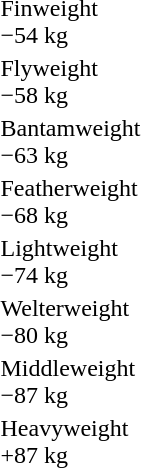<table>
<tr>
<td rowspan=2>Finweight<br>−54 kg</td>
<td rowspan=2></td>
<td rowspan=2></td>
<td></td>
</tr>
<tr>
<td></td>
</tr>
<tr>
<td rowspan=2>Flyweight<br>−58 kg</td>
<td rowspan=2></td>
<td rowspan=2></td>
<td></td>
</tr>
<tr>
<td></td>
</tr>
<tr>
<td rowspan=2>Bantamweight<br>−63 kg</td>
<td rowspan=2></td>
<td rowspan=2></td>
<td></td>
</tr>
<tr>
<td></td>
</tr>
<tr>
<td rowspan=2>Featherweight<br>−68 kg</td>
<td rowspan=2></td>
<td rowspan=2></td>
<td></td>
</tr>
<tr>
<td></td>
</tr>
<tr>
<td rowspan=2>Lightweight<br>−74 kg</td>
<td rowspan=2></td>
<td rowspan=2></td>
<td></td>
</tr>
<tr>
<td></td>
</tr>
<tr>
<td rowspan=2>Welterweight<br>−80 kg</td>
<td rowspan=2></td>
<td rowspan=2></td>
<td></td>
</tr>
<tr>
<td></td>
</tr>
<tr>
<td rowspan=2>Middleweight<br>−87 kg</td>
<td rowspan=2></td>
<td rowspan=2></td>
<td></td>
</tr>
<tr>
<td></td>
</tr>
<tr>
<td rowspan=2>Heavyweight<br>+87 kg</td>
<td rowspan=2></td>
<td rowspan=2></td>
<td></td>
</tr>
<tr>
<td></td>
</tr>
</table>
